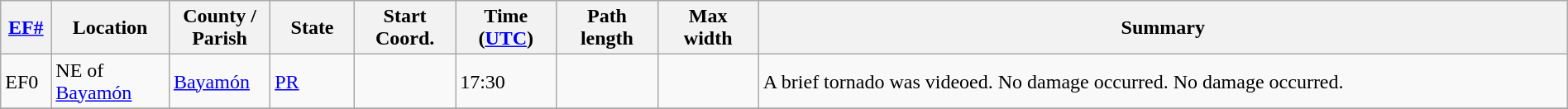<table class="wikitable sortable" style="width:100%;">
<tr>
<th scope="col"  style="width:3%; text-align:center;"><a href='#'>EF#</a></th>
<th scope="col"  style="width:7%; text-align:center;" class="unsortable">Location</th>
<th scope="col"  style="width:6%; text-align:center;" class="unsortable">County / Parish</th>
<th scope="col"  style="width:5%; text-align:center;">State</th>
<th scope="col"  style="width:6%; text-align:center;">Start Coord.</th>
<th scope="col"  style="width:6%; text-align:center;">Time (<a href='#'>UTC</a>)</th>
<th scope="col"  style="width:6%; text-align:center;">Path length</th>
<th scope="col"  style="width:6%; text-align:center;">Max width</th>
<th scope="col" class="unsortable" style="width:48%; text-align:center;">Summary</th>
</tr>
<tr>
<td bgcolor=>EF0</td>
<td>NE of <a href='#'>Bayamón</a></td>
<td><a href='#'>Bayamón</a></td>
<td><a href='#'>PR</a></td>
<td></td>
<td>17:30</td>
<td></td>
<td></td>
<td>A brief tornado was videoed. No damage occurred. No damage occurred.</td>
</tr>
<tr>
</tr>
</table>
